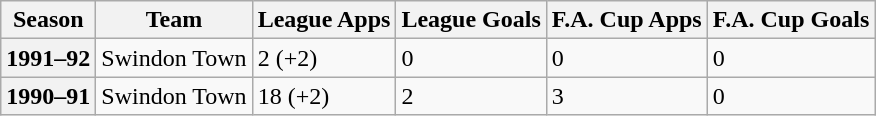<table class="wikitable">
<tr>
<th>Season</th>
<th>Team</th>
<th>League Apps</th>
<th>League Goals</th>
<th>F.A. Cup Apps</th>
<th>F.A. Cup Goals</th>
</tr>
<tr>
<th>1991–92</th>
<td>Swindon Town</td>
<td>2 (+2)</td>
<td>0</td>
<td>0</td>
<td>0</td>
</tr>
<tr>
<th>1990–91</th>
<td>Swindon Town</td>
<td>18 (+2)</td>
<td>2</td>
<td>3</td>
<td>0</td>
</tr>
</table>
